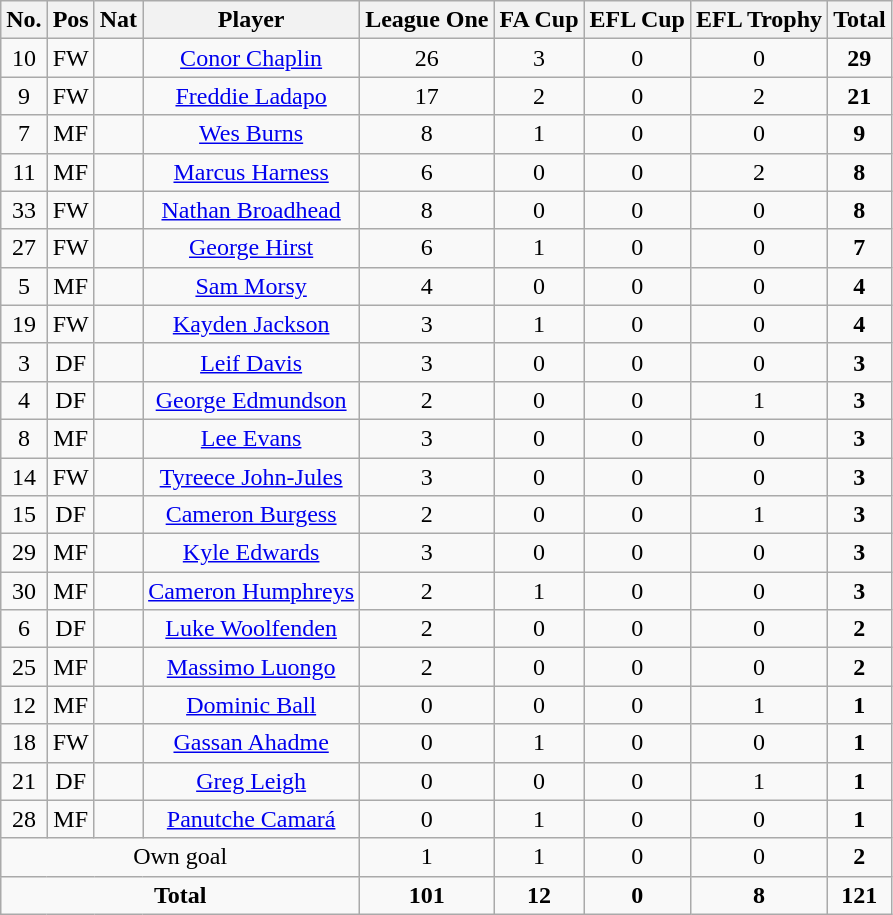<table class="wikitable" style="text-align:center">
<tr>
<th width=0%>No.</th>
<th width=0%>Pos</th>
<th width=0%>Nat</th>
<th width=0%>Player</th>
<th width=0%>League One</th>
<th width=0%>FA Cup</th>
<th width=0%>EFL Cup</th>
<th width=0%>EFL Trophy</th>
<th width=0%>Total</th>
</tr>
<tr>
<td>10</td>
<td>FW</td>
<td align="left"></td>
<td><a href='#'>Conor Chaplin</a></td>
<td>26</td>
<td>3</td>
<td>0</td>
<td>0</td>
<td><strong>29</strong></td>
</tr>
<tr>
<td>9</td>
<td>FW</td>
<td align="left"></td>
<td><a href='#'>Freddie Ladapo</a></td>
<td>17</td>
<td>2</td>
<td>0</td>
<td>2</td>
<td><strong>21</strong></td>
</tr>
<tr>
<td>7</td>
<td>MF</td>
<td align="left"></td>
<td><a href='#'>Wes Burns</a></td>
<td>8</td>
<td>1</td>
<td>0</td>
<td>0</td>
<td><strong>9</strong></td>
</tr>
<tr>
<td>11</td>
<td>MF</td>
<td align="left"></td>
<td><a href='#'>Marcus Harness</a></td>
<td>6</td>
<td>0</td>
<td>0</td>
<td>2</td>
<td><strong>8</strong></td>
</tr>
<tr>
<td>33</td>
<td>FW</td>
<td align="left"></td>
<td><a href='#'>Nathan Broadhead</a></td>
<td>8</td>
<td>0</td>
<td>0</td>
<td>0</td>
<td><strong>8</strong></td>
</tr>
<tr>
<td>27</td>
<td>FW</td>
<td align="left"></td>
<td><a href='#'>George Hirst</a></td>
<td>6</td>
<td>1</td>
<td>0</td>
<td>0</td>
<td><strong>7</strong></td>
</tr>
<tr>
<td>5</td>
<td>MF</td>
<td align="left"></td>
<td><a href='#'>Sam Morsy</a></td>
<td>4</td>
<td>0</td>
<td>0</td>
<td>0</td>
<td><strong>4</strong></td>
</tr>
<tr>
<td>19</td>
<td>FW</td>
<td align="left"></td>
<td><a href='#'>Kayden Jackson</a></td>
<td>3</td>
<td>1</td>
<td>0</td>
<td>0</td>
<td><strong>4</strong></td>
</tr>
<tr>
<td>3</td>
<td>DF</td>
<td align="left"></td>
<td><a href='#'>Leif Davis</a></td>
<td>3</td>
<td>0</td>
<td>0</td>
<td>0</td>
<td><strong>3</strong></td>
</tr>
<tr>
<td>4</td>
<td>DF</td>
<td align="left"></td>
<td><a href='#'>George Edmundson</a></td>
<td>2</td>
<td>0</td>
<td>0</td>
<td>1</td>
<td><strong>3</strong></td>
</tr>
<tr>
<td>8</td>
<td>MF</td>
<td align="left"></td>
<td><a href='#'>Lee Evans</a></td>
<td>3</td>
<td>0</td>
<td>0</td>
<td>0</td>
<td><strong>3</strong></td>
</tr>
<tr>
<td>14</td>
<td>FW</td>
<td align="left"></td>
<td><a href='#'>Tyreece John-Jules</a></td>
<td>3</td>
<td>0</td>
<td>0</td>
<td>0</td>
<td><strong>3</strong></td>
</tr>
<tr>
<td>15</td>
<td>DF</td>
<td align="left"></td>
<td><a href='#'>Cameron Burgess</a></td>
<td>2</td>
<td>0</td>
<td>0</td>
<td>1</td>
<td><strong>3</strong></td>
</tr>
<tr>
<td>29</td>
<td>MF</td>
<td align="left"></td>
<td><a href='#'>Kyle Edwards</a></td>
<td>3</td>
<td>0</td>
<td>0</td>
<td>0</td>
<td><strong>3</strong></td>
</tr>
<tr>
<td>30</td>
<td>MF</td>
<td align="left"></td>
<td><a href='#'>Cameron Humphreys</a></td>
<td>2</td>
<td>1</td>
<td>0</td>
<td>0</td>
<td><strong>3</strong></td>
</tr>
<tr>
<td>6</td>
<td>DF</td>
<td align="left"></td>
<td><a href='#'>Luke Woolfenden</a></td>
<td>2</td>
<td>0</td>
<td>0</td>
<td>0</td>
<td><strong>2</strong></td>
</tr>
<tr>
<td>25</td>
<td>MF</td>
<td align="left"></td>
<td><a href='#'>Massimo Luongo</a></td>
<td>2</td>
<td>0</td>
<td>0</td>
<td>0</td>
<td><strong>2</strong></td>
</tr>
<tr>
<td>12</td>
<td>MF</td>
<td align="left"></td>
<td><a href='#'>Dominic Ball</a></td>
<td>0</td>
<td>0</td>
<td>0</td>
<td>1</td>
<td><strong>1</strong></td>
</tr>
<tr>
<td>18</td>
<td>FW</td>
<td align="left"></td>
<td><a href='#'>Gassan Ahadme</a></td>
<td>0</td>
<td>1</td>
<td>0</td>
<td>0</td>
<td><strong>1</strong></td>
</tr>
<tr>
<td>21</td>
<td>DF</td>
<td align="left"></td>
<td><a href='#'>Greg Leigh</a></td>
<td>0</td>
<td>0</td>
<td>0</td>
<td>1</td>
<td><strong>1</strong></td>
</tr>
<tr>
<td>28</td>
<td>MF</td>
<td align="left"></td>
<td><a href='#'>Panutche Camará</a></td>
<td>0</td>
<td>1</td>
<td>0</td>
<td>0</td>
<td><strong>1</strong></td>
</tr>
<tr>
<td colspan=4>Own goal</td>
<td>1</td>
<td>1</td>
<td>0</td>
<td>0</td>
<td><strong>2</strong></td>
</tr>
<tr>
<td colspan=4><strong>Total</strong></td>
<td><strong>101</strong></td>
<td><strong>12</strong></td>
<td><strong>0</strong></td>
<td><strong>8</strong></td>
<td><strong>121</strong></td>
</tr>
</table>
